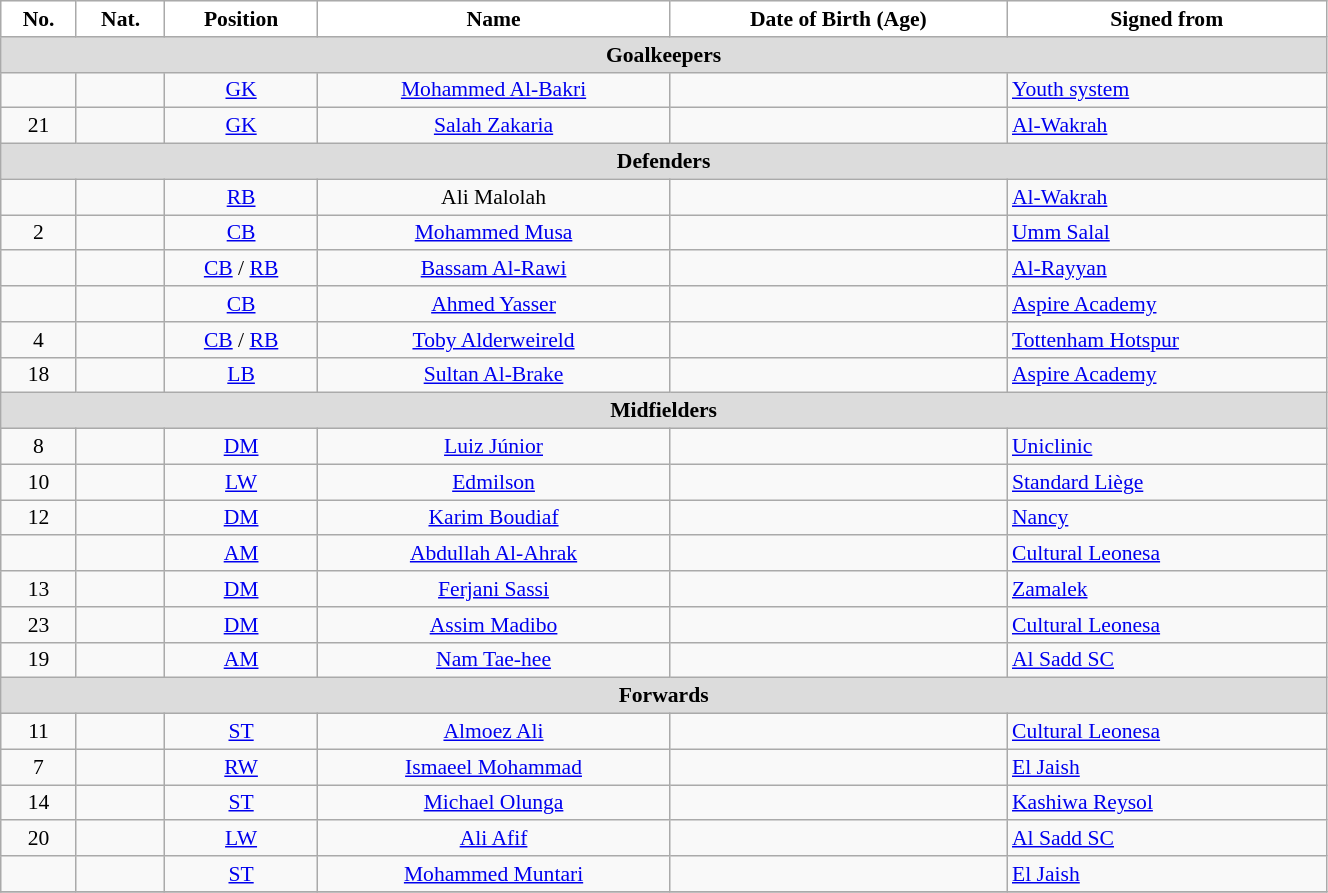<table class="wikitable" style="text-align:center; font-size:90%; width:70%">
<tr>
<th style="background:white; color:black; text-align:center;">No.</th>
<th style="background:white; color:black; text-align:center;">Nat.</th>
<th style="background:white; color:black; text-align:center;">Position</th>
<th style="background:white; color:black; text-align:center;">Name</th>
<th style="background:white; color:black; text-align:center;">Date of Birth (Age)</th>
<th style="background:white; color:black; text-align:center;">Signed from</th>
</tr>
<tr>
<th colspan=10 style="background:#DCDCDC; text-align:center;">Goalkeepers</th>
</tr>
<tr>
<td></td>
<td></td>
<td><a href='#'>GK</a></td>
<td><a href='#'>Mohammed Al-Bakri</a></td>
<td></td>
<td style="text-align:left"> <a href='#'>Youth system</a></td>
</tr>
<tr>
<td>21</td>
<td></td>
<td><a href='#'>GK</a></td>
<td><a href='#'>Salah Zakaria</a></td>
<td></td>
<td style="text-align:left"> <a href='#'>Al-Wakrah</a></td>
</tr>
<tr>
<th colspan=10 style="background:#DCDCDC; text-align:center;">Defenders</th>
</tr>
<tr>
<td></td>
<td></td>
<td><a href='#'>RB</a></td>
<td>Ali Malolah</td>
<td></td>
<td style="text-align:left"> <a href='#'>Al-Wakrah</a></td>
</tr>
<tr>
<td>2</td>
<td></td>
<td><a href='#'>CB</a></td>
<td><a href='#'>Mohammed Musa</a></td>
<td></td>
<td style="text-align:left"> <a href='#'>Umm Salal</a></td>
</tr>
<tr>
<td></td>
<td></td>
<td><a href='#'>CB</a> / <a href='#'>RB</a></td>
<td><a href='#'>Bassam Al-Rawi</a></td>
<td></td>
<td style="text-align:left"> <a href='#'>Al-Rayyan</a></td>
</tr>
<tr>
<td></td>
<td></td>
<td><a href='#'>CB</a></td>
<td><a href='#'>Ahmed Yasser</a></td>
<td></td>
<td style="text-align:left"> <a href='#'>Aspire Academy</a></td>
</tr>
<tr>
<td>4</td>
<td></td>
<td><a href='#'>CB</a> / <a href='#'>RB</a></td>
<td><a href='#'>Toby Alderweireld</a></td>
<td></td>
<td style="text-align:left"> <a href='#'>Tottenham Hotspur</a></td>
</tr>
<tr>
<td>18</td>
<td></td>
<td><a href='#'>LB</a></td>
<td><a href='#'>Sultan Al-Brake</a></td>
<td></td>
<td style="text-align:left"> <a href='#'>Aspire Academy</a></td>
</tr>
<tr>
<th colspan=10 style="background:#DCDCDC; text-align:center;">Midfielders</th>
</tr>
<tr>
<td>8</td>
<td></td>
<td><a href='#'>DM</a></td>
<td><a href='#'>Luiz Júnior</a></td>
<td></td>
<td style="text-align:left"> <a href='#'>Uniclinic</a></td>
</tr>
<tr>
<td>10</td>
<td></td>
<td><a href='#'>LW</a></td>
<td><a href='#'>Edmilson</a></td>
<td></td>
<td style="text-align:left"> <a href='#'>Standard Liège</a></td>
</tr>
<tr>
<td>12</td>
<td></td>
<td><a href='#'>DM</a></td>
<td><a href='#'>Karim Boudiaf</a></td>
<td></td>
<td style="text-align:left"> <a href='#'>Nancy</a></td>
</tr>
<tr>
<td></td>
<td></td>
<td><a href='#'>AM</a></td>
<td><a href='#'>Abdullah Al-Ahrak</a></td>
<td></td>
<td style="text-align:left"> <a href='#'>Cultural Leonesa</a></td>
</tr>
<tr>
<td>13</td>
<td></td>
<td><a href='#'>DM</a></td>
<td><a href='#'>Ferjani Sassi</a></td>
<td></td>
<td style="text-align:left"> <a href='#'>Zamalek</a></td>
</tr>
<tr>
<td>23</td>
<td></td>
<td><a href='#'>DM</a></td>
<td><a href='#'>Assim Madibo</a></td>
<td></td>
<td style="text-align:left"> <a href='#'>Cultural Leonesa</a></td>
</tr>
<tr>
<td>19</td>
<td></td>
<td><a href='#'>AM</a></td>
<td><a href='#'>Nam Tae-hee</a></td>
<td></td>
<td style="text-align:left"> <a href='#'>Al Sadd SC</a></td>
</tr>
<tr>
<th colspan=10 style="background:#DCDCDC; text-align:center;">Forwards</th>
</tr>
<tr>
<td>11</td>
<td></td>
<td><a href='#'>ST</a></td>
<td><a href='#'>Almoez Ali</a></td>
<td></td>
<td style="text-align:left"> <a href='#'>Cultural Leonesa</a></td>
</tr>
<tr>
<td>7</td>
<td></td>
<td><a href='#'>RW</a></td>
<td><a href='#'>Ismaeel Mohammad</a></td>
<td></td>
<td style="text-align:left"> <a href='#'>El Jaish</a></td>
</tr>
<tr>
<td>14</td>
<td></td>
<td><a href='#'>ST</a></td>
<td><a href='#'>Michael Olunga</a></td>
<td></td>
<td style="text-align:left"> <a href='#'>Kashiwa Reysol</a></td>
</tr>
<tr>
<td>20</td>
<td></td>
<td><a href='#'>LW</a></td>
<td><a href='#'>Ali Afif</a></td>
<td></td>
<td style="text-align:left"> <a href='#'>Al Sadd SC</a></td>
</tr>
<tr>
<td></td>
<td></td>
<td><a href='#'>ST</a></td>
<td><a href='#'>Mohammed Muntari</a></td>
<td></td>
<td style="text-align:left"> <a href='#'>El Jaish</a></td>
</tr>
<tr>
</tr>
</table>
